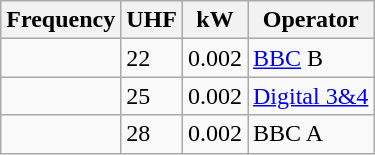<table class="wikitable sortable">
<tr>
<th>Frequency</th>
<th>UHF</th>
<th>kW</th>
<th>Operator</th>
</tr>
<tr>
<td></td>
<td>22</td>
<td>0.002</td>
<td><a href='#'>BBC</a> B</td>
</tr>
<tr>
<td></td>
<td>25</td>
<td>0.002</td>
<td><a href='#'>Digital 3&4</a></td>
</tr>
<tr>
<td></td>
<td>28</td>
<td>0.002</td>
<td>BBC A</td>
</tr>
</table>
